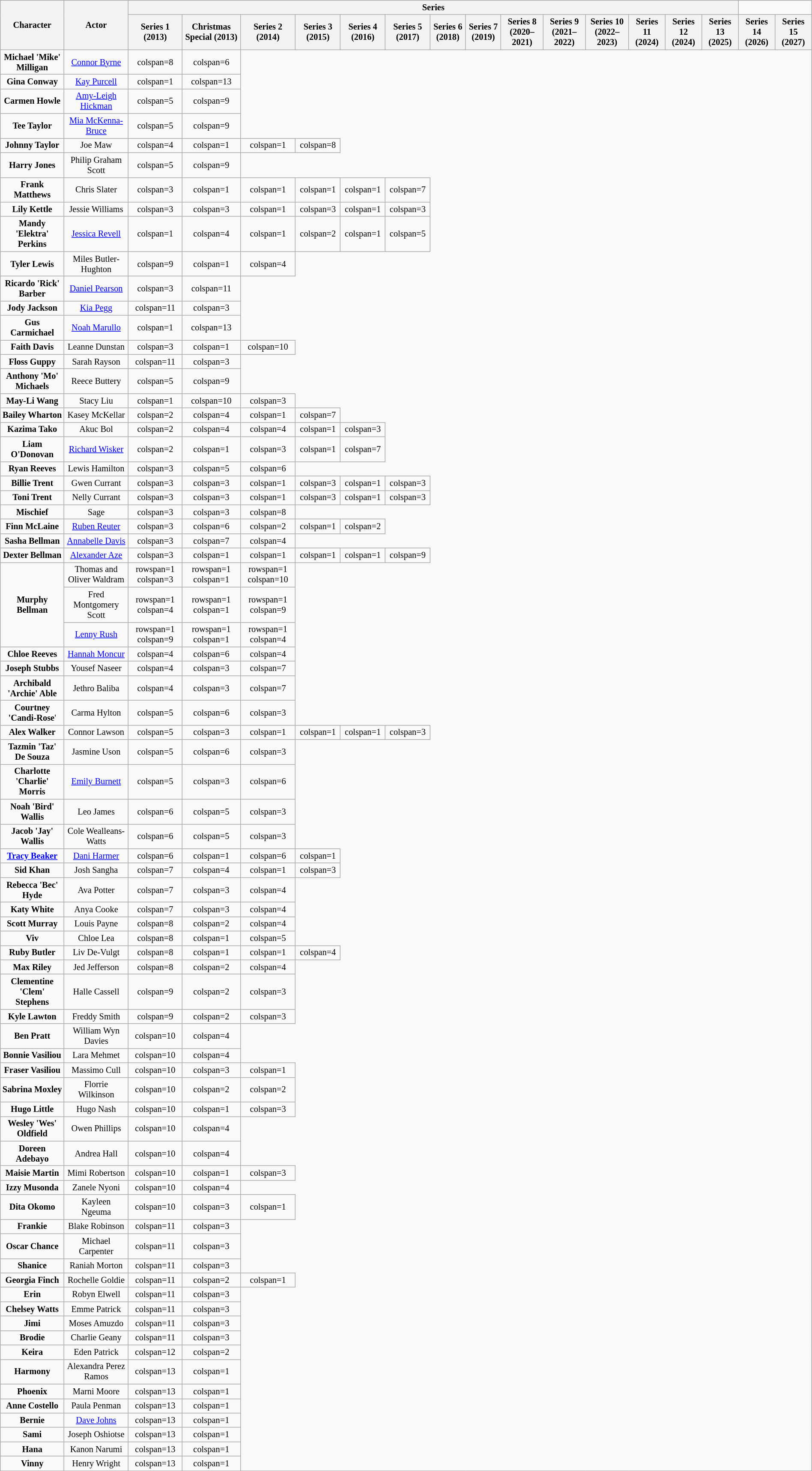<table class="wikitable" style="text-align:center; width:100%; font-size:85%">
<tr>
<th rowspan="2">Character</th>
<th rowspan="2">Actor</th>
<th colspan="14">Series</th>
</tr>
<tr>
<th>Series 1 (2013)</th>
<th>Christmas Special (2013)</th>
<th>Series 2 (2014)</th>
<th>Series 3 (2015)</th>
<th>Series 4 (2016)</th>
<th>Series 5 (2017)</th>
<th>Series 6 (2018)</th>
<th>Series 7 (2019)</th>
<th>Series 8 (2020–2021)</th>
<th>Series 9 (2021–2022)</th>
<th>Series 10 (2022–2023)</th>
<th>Series 11 (2024)</th>
<th>Series 12 (2024)</th>
<th>Series 13 (2025)</th>
<th>Series 14 (2026)</th>
<th>Series 15 (2027)</th>
</tr>
<tr>
<td><strong>Michael 'Mike' Milligan</strong></td>
<td><a href='#'>Connor Byrne</a></td>
<td>colspan=8 </td>
<td>colspan=6 </td>
</tr>
<tr>
<td><strong>Gina Conway</strong></td>
<td><a href='#'>Kay Purcell</a></td>
<td>colspan=1 </td>
<td>colspan=13 </td>
</tr>
<tr>
<td><strong>Carmen Howle</strong></td>
<td><a href='#'>Amy-Leigh Hickman</a></td>
<td>colspan=5 </td>
<td>colspan=9 </td>
</tr>
<tr>
<td><strong>Tee Taylor</strong></td>
<td><a href='#'>Mia McKenna-Bruce</a></td>
<td>colspan=5 </td>
<td>colspan=9 </td>
</tr>
<tr>
<td><strong>Johnny Taylor</strong></td>
<td>Joe Maw</td>
<td>colspan=4 </td>
<td>colspan=1 </td>
<td>colspan=1 </td>
<td>colspan=8 </td>
</tr>
<tr>
<td><strong>Harry Jones</strong></td>
<td>Philip Graham Scott</td>
<td>colspan=5 </td>
<td>colspan=9 </td>
</tr>
<tr>
<td><strong>Frank Matthews</strong></td>
<td>Chris Slater</td>
<td>colspan=3 </td>
<td>colspan=1 </td>
<td>colspan=1 </td>
<td>colspan=1 </td>
<td>colspan=1 </td>
<td>colspan=7 </td>
</tr>
<tr>
<td><strong>Lily Kettle</strong></td>
<td>Jessie Williams</td>
<td>colspan=3 </td>
<td>colspan=3 </td>
<td>colspan=1 </td>
<td>colspan=3 </td>
<td>colspan=1 </td>
<td>colspan=3 </td>
</tr>
<tr>
<td><strong>Mandy 'Elektra' Perkins</strong></td>
<td><a href='#'>Jessica Revell</a></td>
<td>colspan=1 </td>
<td>colspan=4 </td>
<td>colspan=1 </td>
<td>colspan=2 </td>
<td>colspan=1 </td>
<td>colspan=5 </td>
</tr>
<tr>
<td><strong>Tyler Lewis</strong></td>
<td>Miles Butler-Hughton</td>
<td>colspan=9 </td>
<td>colspan=1 </td>
<td>colspan=4 </td>
</tr>
<tr>
<td><strong>Ricardo 'Rick' Barber</strong></td>
<td><a href='#'>Daniel Pearson</a></td>
<td>colspan=3 </td>
<td>colspan=11 </td>
</tr>
<tr>
<td><strong>Jody Jackson</strong></td>
<td><a href='#'>Kia Pegg</a></td>
<td>colspan=11 </td>
<td>colspan=3 </td>
</tr>
<tr>
<td><strong>Gus Carmichael</strong></td>
<td><a href='#'>Noah Marullo</a></td>
<td>colspan=1 </td>
<td>colspan=13 </td>
</tr>
<tr>
<td><strong>Faith Davis</strong></td>
<td>Leanne Dunstan</td>
<td>colspan=3 </td>
<td>colspan=1 </td>
<td>colspan=10 </td>
</tr>
<tr>
<td><strong>Floss Guppy</strong></td>
<td>Sarah Rayson</td>
<td>colspan=11 </td>
<td>colspan=3 </td>
</tr>
<tr>
<td><strong>Anthony 'Mo' Michaels</strong></td>
<td>Reece Buttery</td>
<td>colspan=5 </td>
<td>colspan=9 </td>
</tr>
<tr>
<td><strong>May-Li Wang</strong></td>
<td>Stacy Liu</td>
<td>colspan=1 </td>
<td>colspan=10 </td>
<td>colspan=3 </td>
</tr>
<tr>
<td><strong>Bailey Wharton</strong></td>
<td>Kasey McKellar</td>
<td>colspan=2 </td>
<td>colspan=4 </td>
<td>colspan=1 </td>
<td>colspan=7 </td>
</tr>
<tr>
<td><strong>Kazima Tako</strong></td>
<td>Akuc Bol</td>
<td>colspan=2 </td>
<td>colspan=4 </td>
<td>colspan=4 </td>
<td>colspan=1 </td>
<td>colspan=3 </td>
</tr>
<tr>
<td><strong>Liam O'Donovan</strong></td>
<td><a href='#'>Richard Wisker</a></td>
<td>colspan=2 </td>
<td>colspan=1 </td>
<td>colspan=3 </td>
<td>colspan=1 </td>
<td>colspan=7 </td>
</tr>
<tr>
<td><strong>Ryan Reeves</strong></td>
<td>Lewis Hamilton</td>
<td>colspan=3 </td>
<td>colspan=5 </td>
<td>colspan=6 </td>
</tr>
<tr>
<td><strong>Billie Trent</strong></td>
<td>Gwen Currant</td>
<td>colspan=3 </td>
<td>colspan=3 </td>
<td>colspan=1 </td>
<td>colspan=3 </td>
<td>colspan=1 </td>
<td>colspan=3 </td>
</tr>
<tr>
<td><strong>Toni Trent</strong></td>
<td>Nelly Currant</td>
<td>colspan=3 </td>
<td>colspan=3 </td>
<td>colspan=1 </td>
<td>colspan=3 </td>
<td>colspan=1 </td>
<td>colspan=3 </td>
</tr>
<tr>
<td><strong>Mischief</strong></td>
<td>Sage</td>
<td>colspan=3 </td>
<td>colspan=3 </td>
<td>colspan=8 </td>
</tr>
<tr>
<td><strong>Finn McLaine</strong></td>
<td><a href='#'>Ruben Reuter</a></td>
<td>colspan=3 </td>
<td>colspan=6 </td>
<td>colspan=2 </td>
<td>colspan=1 </td>
<td>colspan=2 </td>
</tr>
<tr>
<td><strong>Sasha Bellman</strong></td>
<td><a href='#'>Annabelle Davis</a></td>
<td>colspan=3 </td>
<td>colspan=7 </td>
<td>colspan=4 </td>
</tr>
<tr>
<td><strong>Dexter Bellman</strong></td>
<td><a href='#'>Alexander Aze</a></td>
<td>colspan=3 </td>
<td>colspan=1 </td>
<td>colspan=1 </td>
<td>colspan=1 </td>
<td>colspan=1 </td>
<td>colspan=9 </td>
</tr>
<tr>
<td rowspan=3><strong>Murphy Bellman</strong></td>
<td>Thomas and Oliver Waldram</td>
<td>rowspan=1 colspan=3 </td>
<td>rowspan=1 colspan=1 </td>
<td>rowspan=1 colspan=10 </td>
</tr>
<tr>
<td>Fred Montgomery Scott</td>
<td>rowspan=1 colspan=4 </td>
<td>rowspan=1 colspan=1 </td>
<td>rowspan=1 colspan=9 </td>
</tr>
<tr>
<td><a href='#'>Lenny Rush</a></td>
<td>rowspan=1 colspan=9 </td>
<td>rowspan=1 colspan=1 </td>
<td>rowspan=1 colspan=4 </td>
</tr>
<tr>
<td><strong>Chloe Reeves</strong></td>
<td><a href='#'>Hannah Moncur</a></td>
<td>colspan=4 </td>
<td>colspan=6 </td>
<td>colspan=4 </td>
</tr>
<tr>
<td><strong>Joseph Stubbs</strong></td>
<td>Yousef Naseer</td>
<td>colspan=4 </td>
<td>colspan=3 </td>
<td>colspan=7 </td>
</tr>
<tr>
<td><strong>Archibald 'Archie' Able</strong></td>
<td>Jethro Baliba</td>
<td>colspan=4 </td>
<td>colspan=3 </td>
<td>colspan=7 </td>
</tr>
<tr>
<td><strong>Courtney 'Candi-Rose</strong>'</td>
<td>Carma Hylton</td>
<td>colspan=5 </td>
<td>colspan=6 </td>
<td>colspan=3 </td>
</tr>
<tr>
<td><strong>Alex Walker</strong></td>
<td>Connor Lawson</td>
<td>colspan=5 </td>
<td>colspan=3 </td>
<td>colspan=1 </td>
<td>colspan=1 </td>
<td>colspan=1 </td>
<td>colspan=3 </td>
</tr>
<tr>
<td><strong>Tazmin 'Taz' De Souza</strong></td>
<td>Jasmine Uson</td>
<td>colspan=5 </td>
<td>colspan=6 </td>
<td>colspan=3 </td>
</tr>
<tr>
<td><strong>Charlotte 'Charlie' Morris</strong></td>
<td><a href='#'>Emily Burnett</a></td>
<td>colspan=5 </td>
<td>colspan=3 </td>
<td>colspan=6 </td>
</tr>
<tr>
<td><strong>Noah 'Bird' Wallis</strong></td>
<td>Leo James</td>
<td>colspan=6 </td>
<td>colspan=5 </td>
<td>colspan=3 </td>
</tr>
<tr>
<td><strong>Jacob 'Jay' Wallis</strong></td>
<td>Cole Wealleans-Watts</td>
<td>colspan=6 </td>
<td>colspan=5 </td>
<td>colspan=3 </td>
</tr>
<tr>
<td><strong><a href='#'>Tracy Beaker</a></strong></td>
<td><a href='#'>Dani Harmer</a></td>
<td>colspan=6 </td>
<td>colspan=1 </td>
<td>colspan=6 </td>
<td>colspan=1 </td>
</tr>
<tr>
<td><strong>Sid Khan</strong></td>
<td>Josh Sangha</td>
<td>colspan=7 </td>
<td>colspan=4 </td>
<td>colspan=1 </td>
<td>colspan=3 </td>
</tr>
<tr>
<td><strong>Rebecca 'Bec' Hyde</strong></td>
<td>Ava Potter</td>
<td>colspan=7 </td>
<td>colspan=3 </td>
<td>colspan=4 </td>
</tr>
<tr>
<td><strong>Katy White</strong></td>
<td>Anya Cooke</td>
<td>colspan=7 </td>
<td>colspan=3 </td>
<td>colspan=4 </td>
</tr>
<tr>
<td><strong>Scott Murray</strong></td>
<td>Louis Payne</td>
<td>colspan=8 </td>
<td>colspan=2 </td>
<td>colspan=4 </td>
</tr>
<tr>
<td><strong>Viv</strong></td>
<td>Chloe Lea</td>
<td>colspan=8</td>
<td>colspan=1 </td>
<td>colspan=5 </td>
</tr>
<tr>
<td><strong>Ruby Butler</strong></td>
<td>Liv De-Vulgt</td>
<td>colspan=8 </td>
<td>colspan=1 </td>
<td>colspan=1 </td>
<td>colspan=4 </td>
</tr>
<tr>
<td><strong>Max Riley</strong></td>
<td>Jed Jefferson</td>
<td>colspan=8 </td>
<td>colspan=2 </td>
<td>colspan=4 </td>
</tr>
<tr>
<td><strong>Clementine 'Clem' Stephens</strong></td>
<td>Halle Cassell</td>
<td>colspan=9 </td>
<td>colspan=2 </td>
<td>colspan=3 </td>
</tr>
<tr>
<td><strong>Kyle Lawton</strong></td>
<td>Freddy Smith</td>
<td>colspan=9 </td>
<td>colspan=2 </td>
<td>colspan=3 </td>
</tr>
<tr>
<td><strong>Ben Pratt</strong></td>
<td>William Wyn Davies</td>
<td>colspan=10 </td>
<td>colspan=4 </td>
</tr>
<tr>
<td><strong>Bonnie Vasiliou</strong></td>
<td>Lara Mehmet</td>
<td>colspan=10 </td>
<td>colspan=4 </td>
</tr>
<tr>
<td><strong>Fraser Vasiliou</strong></td>
<td>Massimo Cull</td>
<td>colspan=10 </td>
<td>colspan=3 </td>
<td>colspan=1 </td>
</tr>
<tr>
<td><strong>Sabrina Moxley</strong></td>
<td>Florrie Wilkinson</td>
<td>colspan=10 </td>
<td>colspan=2 </td>
<td>colspan=2 </td>
</tr>
<tr>
<td><strong>Hugo Little</strong></td>
<td>Hugo Nash</td>
<td>colspan=10 </td>
<td>colspan=1 </td>
<td>colspan=3 </td>
</tr>
<tr>
<td><strong>Wesley 'Wes' Oldfield</strong></td>
<td>Owen Phillips</td>
<td>colspan=10 </td>
<td>colspan=4 </td>
</tr>
<tr>
<td><strong>Doreen Adebayo</strong></td>
<td>Andrea Hall</td>
<td>colspan=10 </td>
<td>colspan=4 </td>
</tr>
<tr>
<td><strong>Maisie Martin</strong></td>
<td>Mimi Robertson</td>
<td>colspan=10 </td>
<td>colspan=1 </td>
<td>colspan=3 </td>
</tr>
<tr>
<td><strong>Izzy Musonda</strong></td>
<td>Zanele Nyoni</td>
<td>colspan=10 </td>
<td>colspan=4 </td>
</tr>
<tr>
<td><strong>Dita Okomo</strong></td>
<td>Kayleen Ngeuma</td>
<td>colspan=10 </td>
<td>colspan=3 </td>
<td>colspan=1 </td>
</tr>
<tr>
<td><strong>Frankie</strong></td>
<td>Blake Robinson</td>
<td>colspan=11 </td>
<td>colspan=3 </td>
</tr>
<tr>
<td><strong>Oscar Chance</strong></td>
<td>Michael Carpenter</td>
<td>colspan=11 </td>
<td>colspan=3 </td>
</tr>
<tr>
<td><strong>Shanice</strong></td>
<td>Raniah Morton</td>
<td>colspan=11 </td>
<td>colspan=3 </td>
</tr>
<tr>
<td><strong>Georgia Finch</strong></td>
<td>Rochelle Goldie</td>
<td>colspan=11 </td>
<td>colspan=2 </td>
<td>colspan=1 </td>
</tr>
<tr>
<td><strong>Erin</strong></td>
<td>Robyn Elwell</td>
<td>colspan=11 </td>
<td>colspan=3 </td>
</tr>
<tr>
<td><strong>Chelsey Watts</strong></td>
<td>Emme Patrick</td>
<td>colspan=11 </td>
<td>colspan=3 </td>
</tr>
<tr>
<td><strong>Jimi</strong></td>
<td>Moses Amuzdo</td>
<td>colspan=11 </td>
<td>colspan=3 </td>
</tr>
<tr>
<td><strong>Brodie</strong></td>
<td>Charlie Geany</td>
<td>colspan=11 </td>
<td>colspan=3 </td>
</tr>
<tr>
<td><strong>Keira</strong></td>
<td>Eden Patrick</td>
<td>colspan=12 </td>
<td>colspan=2 </td>
</tr>
<tr>
<td><strong>Harmony</strong></td>
<td>Alexandra Perez Ramos</td>
<td>colspan=13 </td>
<td>colspan=1 </td>
</tr>
<tr>
<td><strong>Phoenix</strong></td>
<td>Marni Moore</td>
<td>colspan=13 </td>
<td>colspan=1 </td>
</tr>
<tr>
<td><strong>Anne Costello</strong></td>
<td>Paula Penman</td>
<td>colspan=13 </td>
<td>colspan=1 </td>
</tr>
<tr>
<td><strong>Bernie</strong></td>
<td><a href='#'>Dave Johns</a></td>
<td>colspan=13 </td>
<td>colspan=1 </td>
</tr>
<tr>
<td><strong>Sami</strong></td>
<td>Joseph Oshiotse</td>
<td>colspan=13 </td>
<td>colspan=1 </td>
</tr>
<tr>
<td><strong>Hana</strong></td>
<td>Kanon Narumi</td>
<td>colspan=13 </td>
<td>colspan=1 </td>
</tr>
<tr>
<td><strong>Vinny</strong></td>
<td>Henry Wright</td>
<td>colspan=13 </td>
<td>colspan=1 </td>
</tr>
</table>
